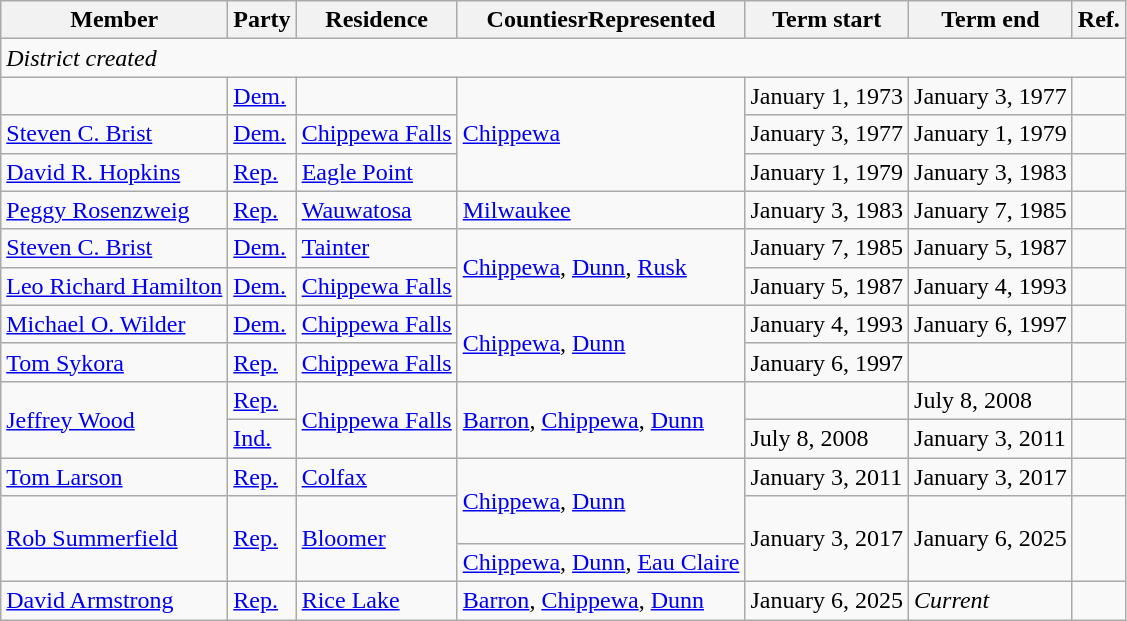<table class="wikitable">
<tr>
<th>Member</th>
<th>Party</th>
<th>Residence</th>
<th>CountiesrRepresented</th>
<th>Term start</th>
<th>Term end</th>
<th>Ref.</th>
</tr>
<tr>
<td colspan="7"><em>District created</em></td>
</tr>
<tr>
<td></td>
<td><a href='#'>Dem.</a></td>
<td></td>
<td rowspan="3"><a href='#'>Chippewa</a></td>
<td>January 1, 1973</td>
<td>January 3, 1977</td>
<td></td>
</tr>
<tr>
<td><a href='#'>Steven C. Brist</a></td>
<td><a href='#'>Dem.</a></td>
<td><a href='#'>Chippewa Falls</a></td>
<td>January 3, 1977</td>
<td>January 1, 1979</td>
<td></td>
</tr>
<tr>
<td><a href='#'>David R. Hopkins</a></td>
<td><a href='#'>Rep.</a></td>
<td><a href='#'>Eagle Point</a></td>
<td>January 1, 1979</td>
<td>January 3, 1983</td>
<td></td>
</tr>
<tr>
<td><a href='#'>Peggy Rosenzweig</a></td>
<td><a href='#'>Rep.</a></td>
<td><a href='#'>Wauwatosa</a></td>
<td><a href='#'>Milwaukee</a></td>
<td>January 3, 1983</td>
<td>January 7, 1985</td>
<td></td>
</tr>
<tr>
<td><a href='#'>Steven C. Brist</a></td>
<td><a href='#'>Dem.</a></td>
<td><a href='#'>Tainter</a></td>
<td rowspan="2"><a href='#'>Chippewa</a>, <a href='#'>Dunn</a>, <a href='#'>Rusk</a></td>
<td>January 7, 1985</td>
<td>January 5, 1987</td>
<td></td>
</tr>
<tr>
<td><a href='#'>Leo Richard Hamilton</a></td>
<td><a href='#'>Dem.</a></td>
<td><a href='#'>Chippewa Falls</a></td>
<td>January 5, 1987</td>
<td>January 4, 1993</td>
<td></td>
</tr>
<tr>
<td><a href='#'>Michael O. Wilder</a></td>
<td><a href='#'>Dem.</a></td>
<td><a href='#'>Chippewa Falls</a></td>
<td rowspan="2"><a href='#'>Chippewa</a>, <a href='#'>Dunn</a></td>
<td>January 4, 1993</td>
<td>January 6, 1997</td>
<td></td>
</tr>
<tr>
<td><a href='#'>Tom Sykora</a></td>
<td><a href='#'>Rep.</a></td>
<td><a href='#'>Chippewa Falls</a></td>
<td>January 6, 1997</td>
<td></td>
<td></td>
</tr>
<tr>
<td rowspan="2"><a href='#'>Jeffrey Wood</a></td>
<td><a href='#'>Rep.</a></td>
<td rowspan="2"><a href='#'>Chippewa Falls</a></td>
<td rowspan="2"><a href='#'>Barron</a>, <a href='#'>Chippewa</a>, <a href='#'>Dunn</a></td>
<td></td>
<td>July 8, 2008</td>
<td></td>
</tr>
<tr>
<td valign="top" ><a href='#'>Ind.</a></td>
<td>July 8, 2008</td>
<td>January 3, 2011</td>
<td></td>
</tr>
<tr>
<td><a href='#'>Tom Larson</a></td>
<td><a href='#'>Rep.</a></td>
<td><a href='#'>Colfax</a></td>
<td rowspan="2"><a href='#'>Chippewa</a>, <a href='#'>Dunn</a></td>
<td>January 3, 2011</td>
<td>January 3, 2017</td>
<td></td>
</tr>
<tr style="height:2em">
<td rowspan="2"><a href='#'>Rob Summerfield</a></td>
<td rowspan="2" ><a href='#'>Rep.</a></td>
<td rowspan="2"><a href='#'>Bloomer</a></td>
<td rowspan="2">January 3, 2017</td>
<td rowspan="2">January 6, 2025</td>
<td rowspan="2"></td>
</tr>
<tr>
<td><a href='#'>Chippewa</a>, <a href='#'>Dunn</a>, <a href='#'>Eau Claire</a></td>
</tr>
<tr>
<td><a href='#'>David Armstrong</a></td>
<td><a href='#'>Rep.</a></td>
<td><a href='#'>Rice Lake</a></td>
<td><a href='#'>Barron</a>, <a href='#'>Chippewa</a>, <a href='#'>Dunn</a></td>
<td>January 6, 2025</td>
<td><em>Current</em></td>
<td></td>
</tr>
</table>
